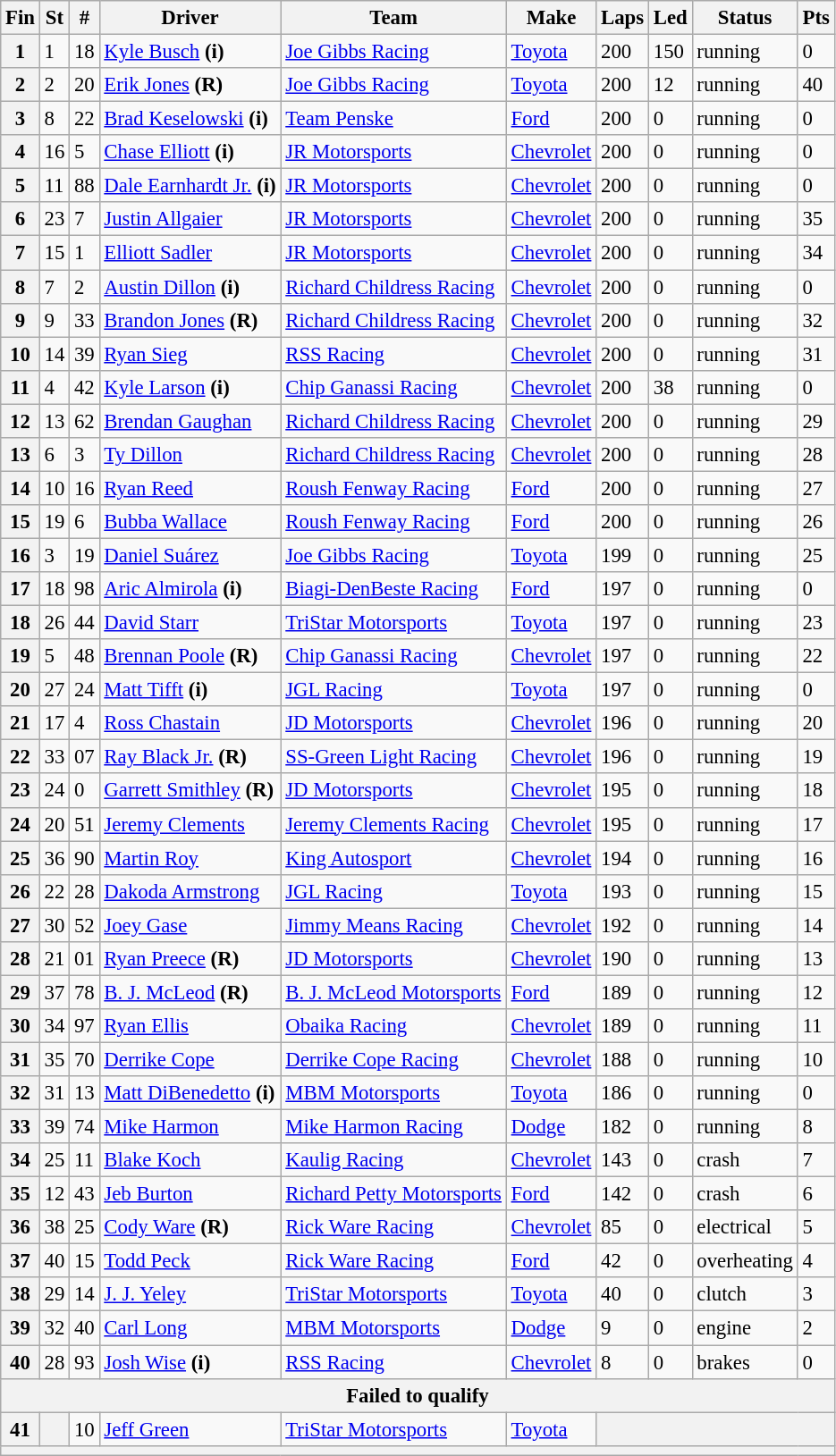<table class="wikitable" style="font-size:95%">
<tr>
<th>Fin</th>
<th>St</th>
<th>#</th>
<th>Driver</th>
<th>Team</th>
<th>Make</th>
<th>Laps</th>
<th>Led</th>
<th>Status</th>
<th>Pts</th>
</tr>
<tr>
<th>1</th>
<td>1</td>
<td>18</td>
<td><a href='#'>Kyle Busch</a> <strong>(i)</strong></td>
<td><a href='#'>Joe Gibbs Racing</a></td>
<td><a href='#'>Toyota</a></td>
<td>200</td>
<td>150</td>
<td>running</td>
<td>0</td>
</tr>
<tr>
<th>2</th>
<td>2</td>
<td>20</td>
<td><a href='#'>Erik Jones</a> <strong>(R)</strong></td>
<td><a href='#'>Joe Gibbs Racing</a></td>
<td><a href='#'>Toyota</a></td>
<td>200</td>
<td>12</td>
<td>running</td>
<td>40</td>
</tr>
<tr>
<th>3</th>
<td>8</td>
<td>22</td>
<td><a href='#'>Brad Keselowski</a> <strong>(i)</strong></td>
<td><a href='#'>Team Penske</a></td>
<td><a href='#'>Ford</a></td>
<td>200</td>
<td>0</td>
<td>running</td>
<td>0</td>
</tr>
<tr>
<th>4</th>
<td>16</td>
<td>5</td>
<td><a href='#'>Chase Elliott</a> <strong>(i)</strong></td>
<td><a href='#'>JR Motorsports</a></td>
<td><a href='#'>Chevrolet</a></td>
<td>200</td>
<td>0</td>
<td>running</td>
<td>0</td>
</tr>
<tr>
<th>5</th>
<td>11</td>
<td>88</td>
<td><a href='#'>Dale Earnhardt Jr.</a> <strong>(i)</strong></td>
<td><a href='#'>JR Motorsports</a></td>
<td><a href='#'>Chevrolet</a></td>
<td>200</td>
<td>0</td>
<td>running</td>
<td>0</td>
</tr>
<tr>
<th>6</th>
<td>23</td>
<td>7</td>
<td><a href='#'>Justin Allgaier</a></td>
<td><a href='#'>JR Motorsports</a></td>
<td><a href='#'>Chevrolet</a></td>
<td>200</td>
<td>0</td>
<td>running</td>
<td>35</td>
</tr>
<tr>
<th>7</th>
<td>15</td>
<td>1</td>
<td><a href='#'>Elliott Sadler</a></td>
<td><a href='#'>JR Motorsports</a></td>
<td><a href='#'>Chevrolet</a></td>
<td>200</td>
<td>0</td>
<td>running</td>
<td>34</td>
</tr>
<tr>
<th>8</th>
<td>7</td>
<td>2</td>
<td><a href='#'>Austin Dillon</a> <strong>(i)</strong></td>
<td><a href='#'>Richard Childress Racing</a></td>
<td><a href='#'>Chevrolet</a></td>
<td>200</td>
<td>0</td>
<td>running</td>
<td>0</td>
</tr>
<tr>
<th>9</th>
<td>9</td>
<td>33</td>
<td><a href='#'>Brandon Jones</a> <strong>(R)</strong></td>
<td><a href='#'>Richard Childress Racing</a></td>
<td><a href='#'>Chevrolet</a></td>
<td>200</td>
<td>0</td>
<td>running</td>
<td>32</td>
</tr>
<tr>
<th>10</th>
<td>14</td>
<td>39</td>
<td><a href='#'>Ryan Sieg</a></td>
<td><a href='#'>RSS Racing</a></td>
<td><a href='#'>Chevrolet</a></td>
<td>200</td>
<td>0</td>
<td>running</td>
<td>31</td>
</tr>
<tr>
<th>11</th>
<td>4</td>
<td>42</td>
<td><a href='#'>Kyle Larson</a> <strong>(i)</strong></td>
<td><a href='#'>Chip Ganassi Racing</a></td>
<td><a href='#'>Chevrolet</a></td>
<td>200</td>
<td>38</td>
<td>running</td>
<td>0</td>
</tr>
<tr>
<th>12</th>
<td>13</td>
<td>62</td>
<td><a href='#'>Brendan Gaughan</a></td>
<td><a href='#'>Richard Childress Racing</a></td>
<td><a href='#'>Chevrolet</a></td>
<td>200</td>
<td>0</td>
<td>running</td>
<td>29</td>
</tr>
<tr>
<th>13</th>
<td>6</td>
<td>3</td>
<td><a href='#'>Ty Dillon</a></td>
<td><a href='#'>Richard Childress Racing</a></td>
<td><a href='#'>Chevrolet</a></td>
<td>200</td>
<td>0</td>
<td>running</td>
<td>28</td>
</tr>
<tr>
<th>14</th>
<td>10</td>
<td>16</td>
<td><a href='#'>Ryan Reed</a></td>
<td><a href='#'>Roush Fenway Racing</a></td>
<td><a href='#'>Ford</a></td>
<td>200</td>
<td>0</td>
<td>running</td>
<td>27</td>
</tr>
<tr>
<th>15</th>
<td>19</td>
<td>6</td>
<td><a href='#'>Bubba Wallace</a></td>
<td><a href='#'>Roush Fenway Racing</a></td>
<td><a href='#'>Ford</a></td>
<td>200</td>
<td>0</td>
<td>running</td>
<td>26</td>
</tr>
<tr>
<th>16</th>
<td>3</td>
<td>19</td>
<td><a href='#'>Daniel Suárez</a></td>
<td><a href='#'>Joe Gibbs Racing</a></td>
<td><a href='#'>Toyota</a></td>
<td>199</td>
<td>0</td>
<td>running</td>
<td>25</td>
</tr>
<tr>
<th>17</th>
<td>18</td>
<td>98</td>
<td><a href='#'>Aric Almirola</a> <strong>(i)</strong></td>
<td><a href='#'>Biagi-DenBeste Racing</a></td>
<td><a href='#'>Ford</a></td>
<td>197</td>
<td>0</td>
<td>running</td>
<td>0</td>
</tr>
<tr>
<th>18</th>
<td>26</td>
<td>44</td>
<td><a href='#'>David Starr</a></td>
<td><a href='#'>TriStar Motorsports</a></td>
<td><a href='#'>Toyota</a></td>
<td>197</td>
<td>0</td>
<td>running</td>
<td>23</td>
</tr>
<tr>
<th>19</th>
<td>5</td>
<td>48</td>
<td><a href='#'>Brennan Poole</a> <strong>(R)</strong></td>
<td><a href='#'>Chip Ganassi Racing</a></td>
<td><a href='#'>Chevrolet</a></td>
<td>197</td>
<td>0</td>
<td>running</td>
<td>22</td>
</tr>
<tr>
<th>20</th>
<td>27</td>
<td>24</td>
<td><a href='#'>Matt Tifft</a> <strong>(i)</strong></td>
<td><a href='#'>JGL Racing</a></td>
<td><a href='#'>Toyota</a></td>
<td>197</td>
<td>0</td>
<td>running</td>
<td>0</td>
</tr>
<tr>
<th>21</th>
<td>17</td>
<td>4</td>
<td><a href='#'>Ross Chastain</a></td>
<td><a href='#'>JD Motorsports</a></td>
<td><a href='#'>Chevrolet</a></td>
<td>196</td>
<td>0</td>
<td>running</td>
<td>20</td>
</tr>
<tr>
<th>22</th>
<td>33</td>
<td>07</td>
<td><a href='#'>Ray Black Jr.</a> <strong>(R)</strong></td>
<td><a href='#'>SS-Green Light Racing</a></td>
<td><a href='#'>Chevrolet</a></td>
<td>196</td>
<td>0</td>
<td>running</td>
<td>19</td>
</tr>
<tr>
<th>23</th>
<td>24</td>
<td>0</td>
<td><a href='#'>Garrett Smithley</a> <strong>(R)</strong></td>
<td><a href='#'>JD Motorsports</a></td>
<td><a href='#'>Chevrolet</a></td>
<td>195</td>
<td>0</td>
<td>running</td>
<td>18</td>
</tr>
<tr>
<th>24</th>
<td>20</td>
<td>51</td>
<td><a href='#'>Jeremy Clements</a></td>
<td><a href='#'>Jeremy Clements Racing</a></td>
<td><a href='#'>Chevrolet</a></td>
<td>195</td>
<td>0</td>
<td>running</td>
<td>17</td>
</tr>
<tr>
<th>25</th>
<td>36</td>
<td>90</td>
<td><a href='#'>Martin Roy</a></td>
<td><a href='#'>King Autosport</a></td>
<td><a href='#'>Chevrolet</a></td>
<td>194</td>
<td>0</td>
<td>running</td>
<td>16</td>
</tr>
<tr>
<th>26</th>
<td>22</td>
<td>28</td>
<td><a href='#'>Dakoda Armstrong</a></td>
<td><a href='#'>JGL Racing</a></td>
<td><a href='#'>Toyota</a></td>
<td>193</td>
<td>0</td>
<td>running</td>
<td>15</td>
</tr>
<tr>
<th>27</th>
<td>30</td>
<td>52</td>
<td><a href='#'>Joey Gase</a></td>
<td><a href='#'>Jimmy Means Racing</a></td>
<td><a href='#'>Chevrolet</a></td>
<td>192</td>
<td>0</td>
<td>running</td>
<td>14</td>
</tr>
<tr>
<th>28</th>
<td>21</td>
<td>01</td>
<td><a href='#'>Ryan Preece</a> <strong>(R)</strong></td>
<td><a href='#'>JD Motorsports</a></td>
<td><a href='#'>Chevrolet</a></td>
<td>190</td>
<td>0</td>
<td>running</td>
<td>13</td>
</tr>
<tr>
<th>29</th>
<td>37</td>
<td>78</td>
<td><a href='#'>B. J. McLeod</a> <strong>(R)</strong></td>
<td><a href='#'>B. J. McLeod Motorsports</a></td>
<td><a href='#'>Ford</a></td>
<td>189</td>
<td>0</td>
<td>running</td>
<td>12</td>
</tr>
<tr>
<th>30</th>
<td>34</td>
<td>97</td>
<td><a href='#'>Ryan Ellis</a></td>
<td><a href='#'>Obaika Racing</a></td>
<td><a href='#'>Chevrolet</a></td>
<td>189</td>
<td>0</td>
<td>running</td>
<td>11</td>
</tr>
<tr>
<th>31</th>
<td>35</td>
<td>70</td>
<td><a href='#'>Derrike Cope</a></td>
<td><a href='#'>Derrike Cope Racing</a></td>
<td><a href='#'>Chevrolet</a></td>
<td>188</td>
<td>0</td>
<td>running</td>
<td>10</td>
</tr>
<tr>
<th>32</th>
<td>31</td>
<td>13</td>
<td><a href='#'>Matt DiBenedetto</a> <strong>(i)</strong></td>
<td><a href='#'>MBM Motorsports</a></td>
<td><a href='#'>Toyota</a></td>
<td>186</td>
<td>0</td>
<td>running</td>
<td>0</td>
</tr>
<tr>
<th>33</th>
<td>39</td>
<td>74</td>
<td><a href='#'>Mike Harmon</a></td>
<td><a href='#'>Mike Harmon Racing</a></td>
<td><a href='#'>Dodge</a></td>
<td>182</td>
<td>0</td>
<td>running</td>
<td>8</td>
</tr>
<tr>
<th>34</th>
<td>25</td>
<td>11</td>
<td><a href='#'>Blake Koch</a></td>
<td><a href='#'>Kaulig Racing</a></td>
<td><a href='#'>Chevrolet</a></td>
<td>143</td>
<td>0</td>
<td>crash</td>
<td>7</td>
</tr>
<tr>
<th>35</th>
<td>12</td>
<td>43</td>
<td><a href='#'>Jeb Burton</a></td>
<td><a href='#'>Richard Petty Motorsports</a></td>
<td><a href='#'>Ford</a></td>
<td>142</td>
<td>0</td>
<td>crash</td>
<td>6</td>
</tr>
<tr>
<th>36</th>
<td>38</td>
<td>25</td>
<td><a href='#'>Cody Ware</a> <strong>(R)</strong></td>
<td><a href='#'>Rick Ware Racing</a></td>
<td><a href='#'>Chevrolet</a></td>
<td>85</td>
<td>0</td>
<td>electrical</td>
<td>5</td>
</tr>
<tr>
<th>37</th>
<td>40</td>
<td>15</td>
<td><a href='#'>Todd Peck</a></td>
<td><a href='#'>Rick Ware Racing</a></td>
<td><a href='#'>Ford</a></td>
<td>42</td>
<td>0</td>
<td>overheating</td>
<td>4</td>
</tr>
<tr>
<th>38</th>
<td>29</td>
<td>14</td>
<td><a href='#'>J. J. Yeley</a></td>
<td><a href='#'>TriStar Motorsports</a></td>
<td><a href='#'>Toyota</a></td>
<td>40</td>
<td>0</td>
<td>clutch</td>
<td>3</td>
</tr>
<tr>
<th>39</th>
<td>32</td>
<td>40</td>
<td><a href='#'>Carl Long</a></td>
<td><a href='#'>MBM Motorsports</a></td>
<td><a href='#'>Dodge</a></td>
<td>9</td>
<td>0</td>
<td>engine</td>
<td>2</td>
</tr>
<tr>
<th>40</th>
<td>28</td>
<td>93</td>
<td><a href='#'>Josh Wise</a> <strong>(i)</strong></td>
<td><a href='#'>RSS Racing</a></td>
<td><a href='#'>Chevrolet</a></td>
<td>8</td>
<td>0</td>
<td>brakes</td>
<td>0</td>
</tr>
<tr>
<th colspan="10">Failed to qualify</th>
</tr>
<tr>
<th>41</th>
<th></th>
<td>10</td>
<td><a href='#'>Jeff Green</a></td>
<td><a href='#'>TriStar Motorsports</a></td>
<td><a href='#'>Toyota</a></td>
<th colspan="4"></th>
</tr>
<tr>
<th colspan="10"></th>
</tr>
</table>
